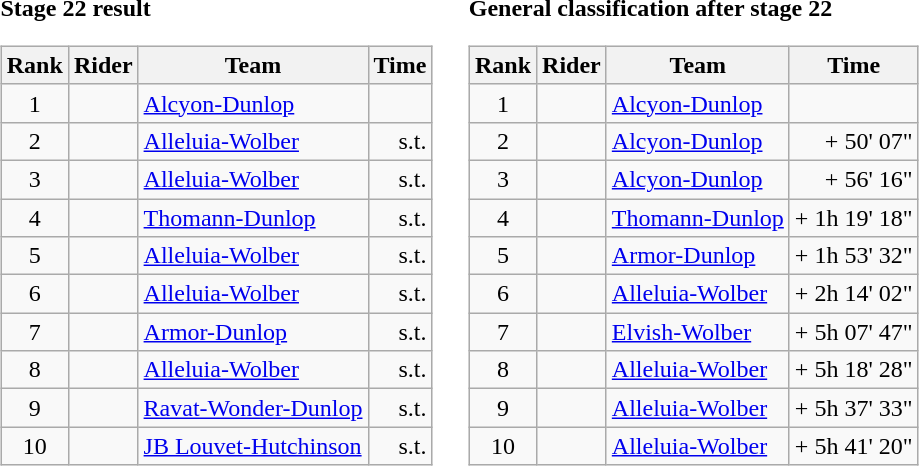<table>
<tr>
<td><strong>Stage 22 result</strong><br><table class="wikitable">
<tr>
<th scope="col">Rank</th>
<th scope="col">Rider</th>
<th scope="col">Team</th>
<th scope="col">Time</th>
</tr>
<tr>
<td style="text-align:center;">1</td>
<td></td>
<td><a href='#'>Alcyon-Dunlop</a></td>
<td style="text-align:right;"></td>
</tr>
<tr>
<td style="text-align:center;">2</td>
<td></td>
<td><a href='#'>Alleluia-Wolber</a></td>
<td style="text-align:right;">s.t.</td>
</tr>
<tr>
<td style="text-align:center;">3</td>
<td></td>
<td><a href='#'>Alleluia-Wolber</a></td>
<td style="text-align:right;">s.t.</td>
</tr>
<tr>
<td style="text-align:center;">4</td>
<td></td>
<td><a href='#'>Thomann-Dunlop</a></td>
<td style="text-align:right;">s.t.</td>
</tr>
<tr>
<td style="text-align:center;">5</td>
<td></td>
<td><a href='#'>Alleluia-Wolber</a></td>
<td style="text-align:right;">s.t.</td>
</tr>
<tr>
<td style="text-align:center;">6</td>
<td></td>
<td><a href='#'>Alleluia-Wolber</a></td>
<td style="text-align:right;">s.t.</td>
</tr>
<tr>
<td style="text-align:center;">7</td>
<td></td>
<td><a href='#'>Armor-Dunlop</a></td>
<td style="text-align:right;">s.t.</td>
</tr>
<tr>
<td style="text-align:center;">8</td>
<td></td>
<td><a href='#'>Alleluia-Wolber</a></td>
<td style="text-align:right;">s.t.</td>
</tr>
<tr>
<td style="text-align:center;">9</td>
<td></td>
<td><a href='#'>Ravat-Wonder-Dunlop</a></td>
<td style="text-align:right;">s.t.</td>
</tr>
<tr>
<td style="text-align:center;">10</td>
<td></td>
<td><a href='#'>JB Louvet-Hutchinson</a></td>
<td style="text-align:right;">s.t.</td>
</tr>
</table>
</td>
<td></td>
<td><strong>General classification after stage 22</strong><br><table class="wikitable">
<tr>
<th scope="col">Rank</th>
<th scope="col">Rider</th>
<th scope="col">Team</th>
<th scope="col">Time</th>
</tr>
<tr>
<td style="text-align:center;">1</td>
<td></td>
<td><a href='#'>Alcyon-Dunlop</a></td>
<td style="text-align:right;"></td>
</tr>
<tr>
<td style="text-align:center;">2</td>
<td></td>
<td><a href='#'>Alcyon-Dunlop</a></td>
<td style="text-align:right;">+ 50' 07"</td>
</tr>
<tr>
<td style="text-align:center;">3</td>
<td></td>
<td><a href='#'>Alcyon-Dunlop</a></td>
<td style="text-align:right;">+ 56' 16"</td>
</tr>
<tr>
<td style="text-align:center;">4</td>
<td></td>
<td><a href='#'>Thomann-Dunlop</a></td>
<td style="text-align:right;">+ 1h 19' 18"</td>
</tr>
<tr>
<td style="text-align:center;">5</td>
<td></td>
<td><a href='#'>Armor-Dunlop</a></td>
<td style="text-align:right;">+ 1h 53' 32"</td>
</tr>
<tr>
<td style="text-align:center;">6</td>
<td></td>
<td><a href='#'>Alleluia-Wolber</a></td>
<td style="text-align:right;">+ 2h 14' 02"</td>
</tr>
<tr>
<td style="text-align:center;">7</td>
<td></td>
<td><a href='#'>Elvish-Wolber</a></td>
<td style="text-align:right;">+ 5h 07' 47"</td>
</tr>
<tr>
<td style="text-align:center;">8</td>
<td></td>
<td><a href='#'>Alleluia-Wolber</a></td>
<td style="text-align:right;">+ 5h 18' 28"</td>
</tr>
<tr>
<td style="text-align:center;">9</td>
<td></td>
<td><a href='#'>Alleluia-Wolber</a></td>
<td style="text-align:right;">+ 5h 37' 33"</td>
</tr>
<tr>
<td style="text-align:center;">10</td>
<td></td>
<td><a href='#'>Alleluia-Wolber</a></td>
<td style="text-align:right;">+ 5h 41' 20"</td>
</tr>
</table>
</td>
</tr>
</table>
